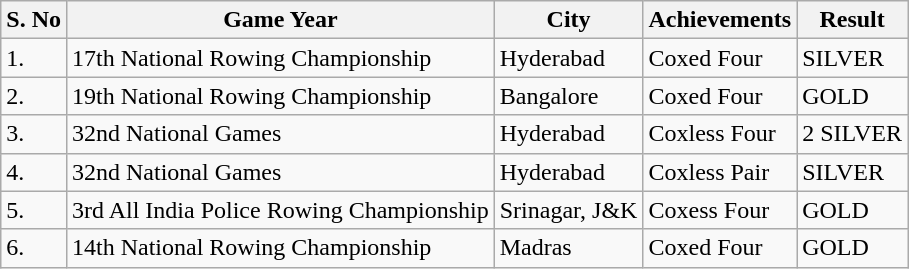<table class="wikitable">
<tr>
<th>S. No</th>
<th>Game Year</th>
<th>City</th>
<th>Achievements</th>
<th>Result</th>
</tr>
<tr>
<td>1.</td>
<td>17th National Rowing Championship</td>
<td>Hyderabad</td>
<td>Coxed Four</td>
<td>SILVER</td>
</tr>
<tr>
<td>2.</td>
<td>19th National Rowing Championship</td>
<td>Bangalore</td>
<td>Coxed Four</td>
<td>GOLD</td>
</tr>
<tr>
<td>3.</td>
<td>32nd National Games</td>
<td>Hyderabad</td>
<td>Coxless Four</td>
<td>2 SILVER</td>
</tr>
<tr>
<td>4.</td>
<td>32nd National Games</td>
<td>Hyderabad</td>
<td>Coxless Pair</td>
<td>SILVER</td>
</tr>
<tr>
<td>5.</td>
<td>3rd All India Police Rowing Championship</td>
<td>Srinagar, J&K</td>
<td>Coxess Four</td>
<td>GOLD</td>
</tr>
<tr>
<td>6.</td>
<td>14th National Rowing Championship</td>
<td>Madras</td>
<td>Coxed Four</td>
<td>GOLD</td>
</tr>
</table>
